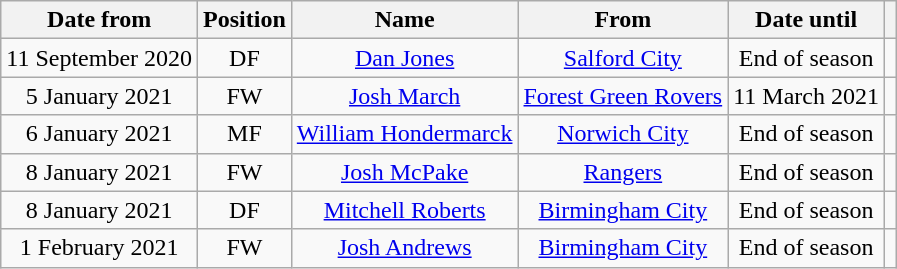<table class="wikitable" style="text-align:center;">
<tr>
<th>Date from</th>
<th>Position</th>
<th>Name</th>
<th>From</th>
<th>Date until</th>
<th></th>
</tr>
<tr>
<td>11 September 2020</td>
<td>DF</td>
<td><a href='#'>Dan Jones</a></td>
<td><a href='#'>Salford City</a></td>
<td>End of season</td>
<td></td>
</tr>
<tr>
<td>5 January 2021</td>
<td>FW</td>
<td><a href='#'>Josh March</a></td>
<td><a href='#'>Forest Green Rovers</a></td>
<td>11 March 2021</td>
<td></td>
</tr>
<tr>
<td>6 January 2021</td>
<td>MF</td>
<td><a href='#'>William Hondermarck</a></td>
<td><a href='#'>Norwich City</a></td>
<td>End of season</td>
<td></td>
</tr>
<tr>
<td>8 January 2021</td>
<td>FW</td>
<td><a href='#'>Josh McPake</a></td>
<td> <a href='#'>Rangers</a></td>
<td>End of season</td>
<td></td>
</tr>
<tr>
<td>8 January 2021</td>
<td>DF</td>
<td><a href='#'>Mitchell Roberts</a></td>
<td><a href='#'>Birmingham City</a></td>
<td>End of season</td>
<td></td>
</tr>
<tr>
<td>1 February 2021</td>
<td>FW</td>
<td><a href='#'>Josh Andrews</a></td>
<td><a href='#'>Birmingham City</a></td>
<td>End of season</td>
<td></td>
</tr>
</table>
